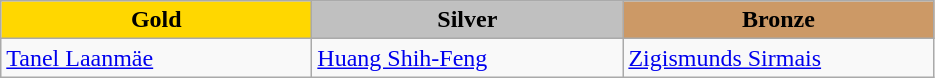<table class="wikitable" style="text-align:left">
<tr align="center">
<td width=200 bgcolor=gold><strong>Gold</strong></td>
<td width=200 bgcolor=silver><strong>Silver</strong></td>
<td width=200 bgcolor=CC9966><strong>Bronze</strong></td>
</tr>
<tr>
<td><a href='#'>Tanel Laanmäe</a><br><em></em></td>
<td><a href='#'>Huang Shih-Feng</a><br><em></em></td>
<td><a href='#'>Zigismunds Sirmais</a><br><em></em></td>
</tr>
</table>
